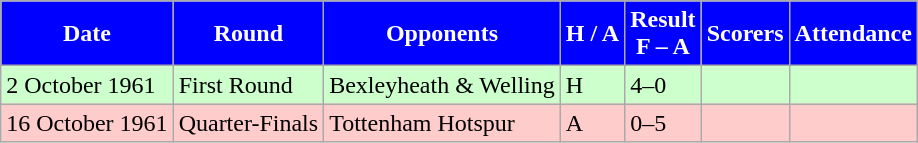<table class="wikitable">
<tr>
<th style="background:#0000FF; color:#FFFFFF; text-align:center;">Date</th>
<th style="background:#0000FF; color:#FFFFFF; text-align:center;">Round</th>
<th style="background:#0000FF; color:#FFFFFF; text-align:center;">Opponents</th>
<th style="background:#0000FF; color:#FFFFFF; text-align:center;">H / A</th>
<th style="background:#0000FF; color:#FFFFFF; text-align:center;">Result<br>F – A</th>
<th style="background:#0000FF; color:#FFFFFF; text-align:center;">Scorers</th>
<th style="background:#0000FF; color:#FFFFFF; text-align:center;">Attendance</th>
</tr>
<tr bgcolor="#ccffcc">
<td>2 October 1961</td>
<td>First Round</td>
<td>Bexleyheath & Welling</td>
<td>H</td>
<td>4–0</td>
<td></td>
<td></td>
</tr>
<tr bgcolor="#ffcccc">
<td>16 October 1961</td>
<td>Quarter-Finals</td>
<td>Tottenham Hotspur</td>
<td>A</td>
<td>0–5</td>
<td></td>
<td></td>
</tr>
</table>
